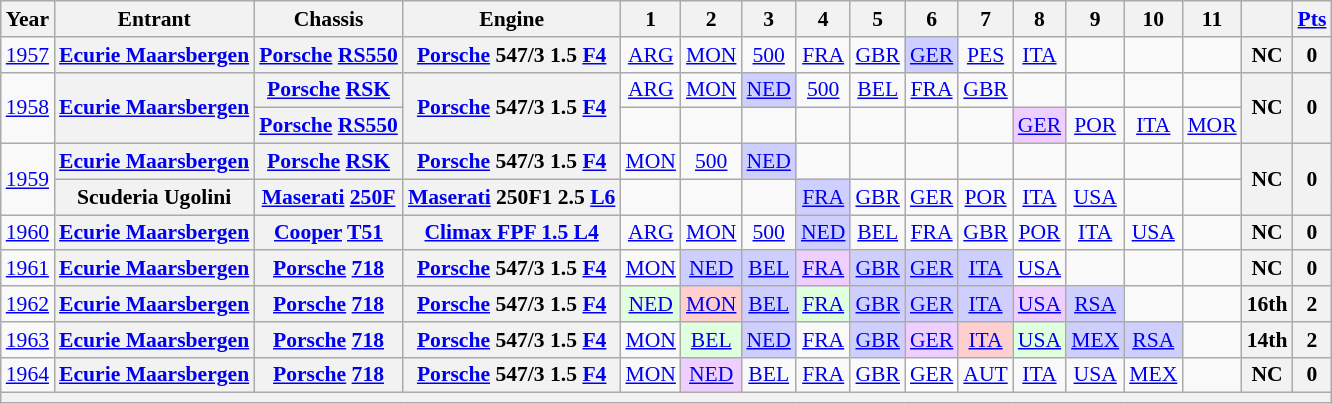<table class="wikitable" style="text-align:center; font-size:90%">
<tr>
<th>Year</th>
<th>Entrant</th>
<th>Chassis</th>
<th>Engine</th>
<th>1</th>
<th>2</th>
<th>3</th>
<th>4</th>
<th>5</th>
<th>6</th>
<th>7</th>
<th>8</th>
<th>9</th>
<th>10</th>
<th>11</th>
<th></th>
<th><a href='#'>Pts</a></th>
</tr>
<tr>
<td><a href='#'>1957</a></td>
<th><a href='#'>Ecurie Maarsbergen</a></th>
<th><a href='#'>Porsche</a> <a href='#'>RS550</a></th>
<th><a href='#'>Porsche</a> 547/3 1.5 <a href='#'>F4</a></th>
<td><a href='#'>ARG</a></td>
<td><a href='#'>MON</a></td>
<td><a href='#'>500</a></td>
<td><a href='#'>FRA</a></td>
<td><a href='#'>GBR</a></td>
<td style="background:#cfcfff;"><a href='#'>GER</a><br></td>
<td><a href='#'>PES</a></td>
<td><a href='#'>ITA</a></td>
<td></td>
<td></td>
<td></td>
<th>NC</th>
<th>0</th>
</tr>
<tr>
<td rowspan=2><a href='#'>1958</a></td>
<th rowspan=2><a href='#'>Ecurie Maarsbergen</a></th>
<th><a href='#'>Porsche</a> <a href='#'>RSK</a></th>
<th rowspan=2><a href='#'>Porsche</a> 547/3 1.5 <a href='#'>F4</a></th>
<td><a href='#'>ARG</a></td>
<td><a href='#'>MON</a></td>
<td style="background:#cfcfff;"><a href='#'>NED</a><br></td>
<td><a href='#'>500</a></td>
<td><a href='#'>BEL</a></td>
<td><a href='#'>FRA</a></td>
<td><a href='#'>GBR</a></td>
<td></td>
<td></td>
<td></td>
<td></td>
<th rowspan=2>NC</th>
<th rowspan=2>0</th>
</tr>
<tr>
<th><a href='#'>Porsche</a> <a href='#'>RS550</a></th>
<td></td>
<td></td>
<td></td>
<td></td>
<td></td>
<td></td>
<td></td>
<td style="background:#efcfff;"><a href='#'>GER</a><br></td>
<td><a href='#'>POR</a></td>
<td><a href='#'>ITA</a></td>
<td><a href='#'>MOR</a></td>
</tr>
<tr>
<td rowspan=2><a href='#'>1959</a></td>
<th><a href='#'>Ecurie Maarsbergen</a></th>
<th><a href='#'>Porsche</a> <a href='#'>RSK</a></th>
<th><a href='#'>Porsche</a> 547/3 1.5 <a href='#'>F4</a></th>
<td><a href='#'>MON</a></td>
<td><a href='#'>500</a></td>
<td style="background:#cfcfff;"><a href='#'>NED</a><br></td>
<td></td>
<td></td>
<td></td>
<td></td>
<td></td>
<td></td>
<td></td>
<td></td>
<th rowspan=2>NC</th>
<th rowspan=2>0</th>
</tr>
<tr>
<th>Scuderia Ugolini</th>
<th><a href='#'>Maserati</a> <a href='#'>250F</a></th>
<th><a href='#'>Maserati</a> 250F1 2.5 <a href='#'>L6</a></th>
<td></td>
<td></td>
<td></td>
<td style="background:#cfcfff;"><a href='#'>FRA</a><br></td>
<td><a href='#'>GBR</a></td>
<td><a href='#'>GER</a></td>
<td><a href='#'>POR</a></td>
<td><a href='#'>ITA</a></td>
<td><a href='#'>USA</a></td>
<td></td>
<td></td>
</tr>
<tr>
<td><a href='#'>1960</a></td>
<th><a href='#'>Ecurie Maarsbergen</a></th>
<th><a href='#'>Cooper</a> <a href='#'>T51</a></th>
<th><a href='#'>Climax FPF 1.5 L4</a></th>
<td><a href='#'>ARG</a></td>
<td><a href='#'>MON</a></td>
<td><a href='#'>500</a></td>
<td style="background:#cfcfff;"><a href='#'>NED</a><br></td>
<td><a href='#'>BEL</a></td>
<td><a href='#'>FRA</a></td>
<td><a href='#'>GBR</a></td>
<td><a href='#'>POR</a></td>
<td><a href='#'>ITA</a></td>
<td><a href='#'>USA</a></td>
<td></td>
<th>NC</th>
<th>0</th>
</tr>
<tr>
<td><a href='#'>1961</a></td>
<th><a href='#'>Ecurie Maarsbergen</a></th>
<th><a href='#'>Porsche</a> <a href='#'>718</a></th>
<th><a href='#'>Porsche</a> 547/3 1.5 <a href='#'>F4</a></th>
<td><a href='#'>MON</a></td>
<td style="background:#cfcfff;"><a href='#'>NED</a><br></td>
<td style="background:#cfcfff;"><a href='#'>BEL</a><br></td>
<td style="background:#efcfff;"><a href='#'>FRA</a><br></td>
<td style="background:#cfcfff;"><a href='#'>GBR</a><br></td>
<td style="background:#cfcfff;"><a href='#'>GER</a><br></td>
<td style="background:#cfcfff;"><a href='#'>ITA</a><br></td>
<td><a href='#'>USA</a></td>
<td></td>
<td></td>
<td></td>
<th>NC</th>
<th>0</th>
</tr>
<tr>
<td><a href='#'>1962</a></td>
<th><a href='#'>Ecurie Maarsbergen</a></th>
<th><a href='#'>Porsche</a> <a href='#'>718</a></th>
<th><a href='#'>Porsche</a> 547/3 1.5 <a href='#'>F4</a></th>
<td style="background:#dfffdf;"><a href='#'>NED</a><br></td>
<td style="background:#ffcfcf;"><a href='#'>MON</a><br></td>
<td style="background:#cfcfff;"><a href='#'>BEL</a><br></td>
<td style="background:#dfffdf;"><a href='#'>FRA</a><br></td>
<td style="background:#cfcfff;"><a href='#'>GBR</a><br></td>
<td style="background:#cfcfff;"><a href='#'>GER</a><br></td>
<td style="background:#cfcfff;"><a href='#'>ITA</a><br></td>
<td style="background:#efcfff;"><a href='#'>USA</a><br></td>
<td style="background:#cfcfff;"><a href='#'>RSA</a><br></td>
<td></td>
<td></td>
<th>16th</th>
<th>2</th>
</tr>
<tr>
<td><a href='#'>1963</a></td>
<th><a href='#'>Ecurie Maarsbergen</a></th>
<th><a href='#'>Porsche</a> <a href='#'>718</a></th>
<th><a href='#'>Porsche</a> 547/3 1.5 <a href='#'>F4</a></th>
<td><a href='#'>MON</a></td>
<td style="background:#dfffdf;"><a href='#'>BEL</a><br></td>
<td style="background:#cfcfff;"><a href='#'>NED</a><br></td>
<td><a href='#'>FRA</a></td>
<td style="background:#cfcfff;"><a href='#'>GBR</a><br></td>
<td style="background:#efcfff;"><a href='#'>GER</a><br></td>
<td style="background:#ffcfcf;"><a href='#'>ITA</a><br></td>
<td style="background:#dfffdf;"><a href='#'>USA</a><br></td>
<td style="background:#cfcfff;"><a href='#'>MEX</a><br></td>
<td style="background:#cfcfff;"><a href='#'>RSA</a><br></td>
<td></td>
<th>14th</th>
<th>2</th>
</tr>
<tr>
<td><a href='#'>1964</a></td>
<th><a href='#'>Ecurie Maarsbergen</a></th>
<th><a href='#'>Porsche</a> <a href='#'>718</a></th>
<th><a href='#'>Porsche</a> 547/3 1.5 <a href='#'>F4</a></th>
<td><a href='#'>MON</a></td>
<td style="background:#efcfff;"><a href='#'>NED</a><br></td>
<td><a href='#'>BEL</a></td>
<td><a href='#'>FRA</a></td>
<td><a href='#'>GBR</a></td>
<td style="background:#fff;"><a href='#'>GER</a><br></td>
<td><a href='#'>AUT</a></td>
<td><a href='#'>ITA</a></td>
<td><a href='#'>USA</a></td>
<td><a href='#'>MEX</a></td>
<td></td>
<th>NC</th>
<th>0</th>
</tr>
<tr>
<th colspan="17"></th>
</tr>
</table>
